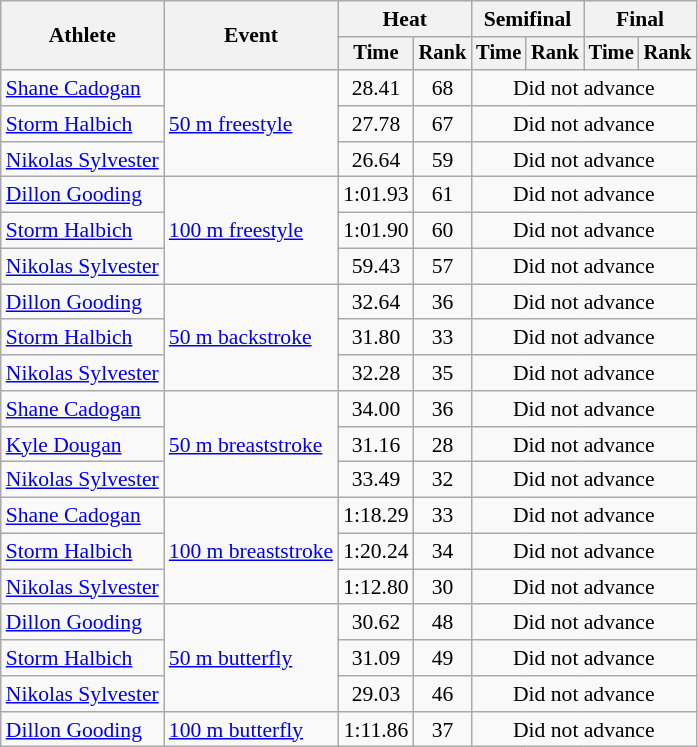<table class=wikitable style=font-size:90%>
<tr>
<th rowspan=2>Athlete</th>
<th rowspan=2>Event</th>
<th colspan=2>Heat</th>
<th colspan=2>Semifinal</th>
<th colspan=2>Final</th>
</tr>
<tr style=font-size:95%>
<th>Time</th>
<th>Rank</th>
<th>Time</th>
<th>Rank</th>
<th>Time</th>
<th>Rank</th>
</tr>
<tr align=center>
<td align=left><a href='#'>Shane Cadogan</a></td>
<td align=left rowspan=3><a href='#'>50 m freestyle</a></td>
<td>28.41</td>
<td>68</td>
<td colspan=4>Did not advance</td>
</tr>
<tr align=center>
<td align=left><a href='#'>Storm Halbich</a></td>
<td>27.78</td>
<td>67</td>
<td colspan=4>Did not advance</td>
</tr>
<tr align=center>
<td align=left><a href='#'>Nikolas Sylvester</a></td>
<td>26.64</td>
<td>59</td>
<td colspan=4>Did not advance</td>
</tr>
<tr align=center>
<td align=left><a href='#'>Dillon Gooding</a></td>
<td align=left rowspan=3><a href='#'>100 m freestyle</a></td>
<td>1:01.93</td>
<td>61</td>
<td colspan=4>Did not advance</td>
</tr>
<tr align=center>
<td align=left><a href='#'>Storm Halbich</a></td>
<td>1:01.90</td>
<td>60</td>
<td colspan=4>Did not advance</td>
</tr>
<tr align=center>
<td align=left><a href='#'>Nikolas Sylvester</a></td>
<td>59.43</td>
<td>57</td>
<td colspan=4>Did not advance</td>
</tr>
<tr align=center>
<td align=left><a href='#'>Dillon Gooding</a></td>
<td align=left rowspan=3><a href='#'>50 m backstroke</a></td>
<td>32.64</td>
<td>36</td>
<td colspan=4>Did not advance</td>
</tr>
<tr align=center>
<td align=left><a href='#'>Storm Halbich</a></td>
<td>31.80</td>
<td>33</td>
<td colspan=4>Did not advance</td>
</tr>
<tr align=center>
<td align=left><a href='#'>Nikolas Sylvester</a></td>
<td>32.28</td>
<td>35</td>
<td colspan=4>Did not advance</td>
</tr>
<tr align=center>
<td align=left><a href='#'>Shane Cadogan</a></td>
<td align=left rowspan=3><a href='#'>50 m breaststroke</a></td>
<td>34.00</td>
<td>36</td>
<td colspan=4>Did not advance</td>
</tr>
<tr align=center>
<td align=left><a href='#'>Kyle Dougan</a></td>
<td>31.16</td>
<td>28</td>
<td colspan=4>Did not advance</td>
</tr>
<tr align=center>
<td align=left><a href='#'>Nikolas Sylvester</a></td>
<td>33.49</td>
<td>32</td>
<td colspan=4>Did not advance</td>
</tr>
<tr align=center>
<td align=left><a href='#'>Shane Cadogan</a></td>
<td align=left rowspan=3><a href='#'>100 m breaststroke</a></td>
<td>1:18.29</td>
<td>33</td>
<td colspan=4>Did not advance</td>
</tr>
<tr align=center>
<td align=left><a href='#'>Storm Halbich</a></td>
<td>1:20.24</td>
<td>34</td>
<td colspan=4>Did not advance</td>
</tr>
<tr align=center>
<td align=left><a href='#'>Nikolas Sylvester</a></td>
<td>1:12.80</td>
<td>30</td>
<td colspan=4>Did not advance</td>
</tr>
<tr align=center>
<td align=left><a href='#'>Dillon Gooding</a></td>
<td align=left rowspan=3><a href='#'>50 m butterfly</a></td>
<td>30.62</td>
<td>48</td>
<td colspan=4>Did not advance</td>
</tr>
<tr align=center>
<td align=left><a href='#'>Storm Halbich</a></td>
<td>31.09</td>
<td>49</td>
<td colspan=4>Did not advance</td>
</tr>
<tr align=center>
<td align=left><a href='#'>Nikolas Sylvester</a></td>
<td>29.03</td>
<td>46</td>
<td colspan=4>Did not advance</td>
</tr>
<tr align=center>
<td align=left><a href='#'>Dillon Gooding</a></td>
<td align=left><a href='#'>100 m butterfly</a></td>
<td>1:11.86</td>
<td>37</td>
<td colspan=4>Did not advance</td>
</tr>
</table>
